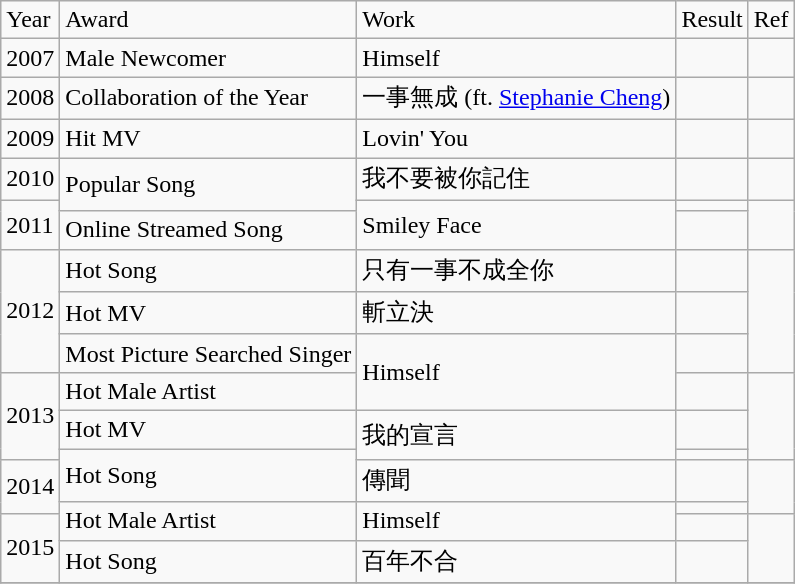<table class="wikitable">
<tr>
<td>Year</td>
<td>Award</td>
<td>Work</td>
<td>Result</td>
<td>Ref</td>
</tr>
<tr>
<td>2007</td>
<td>Male Newcomer</td>
<td>Himself</td>
<td></td>
<td></td>
</tr>
<tr>
<td>2008</td>
<td>Collaboration of the Year</td>
<td>一事無成 (ft. <a href='#'>Stephanie Cheng</a>)</td>
<td></td>
<td></td>
</tr>
<tr>
<td>2009</td>
<td>Hit MV</td>
<td>Lovin' You</td>
<td></td>
<td></td>
</tr>
<tr>
<td>2010</td>
<td rowspan="2">Popular Song</td>
<td>我不要被你記住</td>
<td></td>
<td></td>
</tr>
<tr>
<td rowspan="2">2011</td>
<td rowspan="2">Smiley Face</td>
<td></td>
<td rowspan="2"></td>
</tr>
<tr>
<td>Online Streamed Song</td>
<td></td>
</tr>
<tr>
<td rowspan="3">2012</td>
<td>Hot Song</td>
<td>只有一事不成全你</td>
<td></td>
<td rowspan="3"></td>
</tr>
<tr>
<td>Hot MV</td>
<td>斬立決</td>
<td></td>
</tr>
<tr>
<td>Most Picture Searched Singer</td>
<td rowspan="2">Himself</td>
<td></td>
</tr>
<tr>
<td rowspan="3">2013</td>
<td>Hot Male Artist</td>
<td></td>
<td rowspan="3"></td>
</tr>
<tr>
<td>Hot MV</td>
<td rowspan="2">我的宣言</td>
<td></td>
</tr>
<tr>
<td rowspan="2">Hot Song</td>
<td></td>
</tr>
<tr>
<td rowspan="2">2014</td>
<td>傳聞</td>
<td></td>
<td rowspan="2"></td>
</tr>
<tr>
<td rowspan="2">Hot Male Artist</td>
<td rowspan="2">Himself</td>
<td></td>
</tr>
<tr>
<td rowspan="2">2015</td>
<td></td>
<td rowspan="2"></td>
</tr>
<tr>
<td>Hot Song</td>
<td>百年不合</td>
<td></td>
</tr>
<tr>
</tr>
</table>
